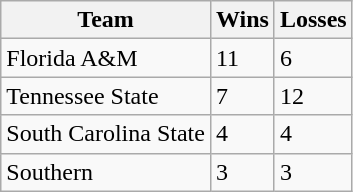<table class="wikitable">
<tr>
<th>Team</th>
<th>Wins</th>
<th>Losses</th>
</tr>
<tr>
<td>Florida A&M</td>
<td>11</td>
<td>6</td>
</tr>
<tr>
<td>Tennessee State</td>
<td>7</td>
<td>12</td>
</tr>
<tr>
<td>South Carolina State</td>
<td>4</td>
<td>4</td>
</tr>
<tr>
<td>Southern</td>
<td>3</td>
<td>3</td>
</tr>
</table>
